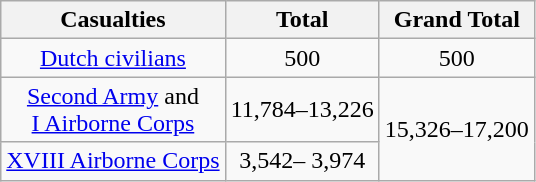<table class="wikitable" align="center">
<tr>
<th>Casualties</th>
<th>Total</th>
<th>Grand Total</th>
</tr>
<tr>
<td align="center"><a href='#'>Dutch civilians</a></td>
<td align="center">500</td>
<td align="center">500</td>
</tr>
<tr>
<td align="center"><a href='#'>Second Army</a> and<br><a href='#'>I Airborne Corps</a></td>
<td align="center">11,784–13,226</td>
<td align="center" rowspan="2">15,326–17,200</td>
</tr>
<tr>
<td align="center"><a href='#'>XVIII Airborne Corps</a></td>
<td align="center">3,542– 3,974</td>
</tr>
</table>
